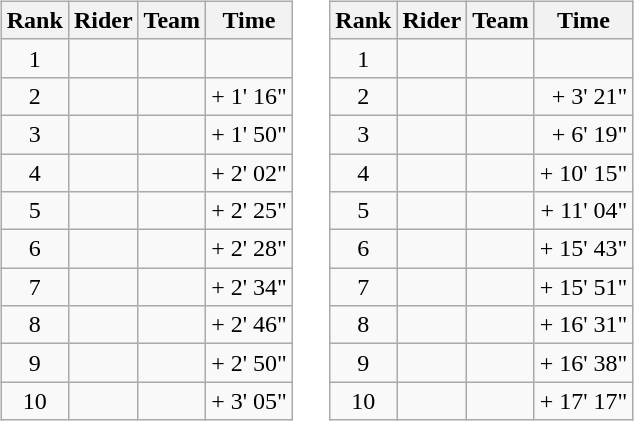<table>
<tr>
<td><br><table class="wikitable">
<tr>
<th scope="col">Rank</th>
<th scope="col">Rider</th>
<th scope="col">Team</th>
<th scope="col">Time</th>
</tr>
<tr>
<td style="text-align:center;">1</td>
<td> </td>
<td></td>
<td style="text-align:right;"></td>
</tr>
<tr>
<td style="text-align:center;">2</td>
<td></td>
<td></td>
<td style="text-align:right;">+ 1' 16"</td>
</tr>
<tr>
<td style="text-align:center;">3</td>
<td></td>
<td></td>
<td style="text-align:right;">+ 1' 50"</td>
</tr>
<tr>
<td style="text-align:center;">4</td>
<td></td>
<td></td>
<td style="text-align:right;">+ 2' 02"</td>
</tr>
<tr>
<td style="text-align:center;">5</td>
<td></td>
<td></td>
<td style="text-align:right;">+ 2' 25"</td>
</tr>
<tr>
<td style="text-align:center;">6</td>
<td></td>
<td></td>
<td style="text-align:right;">+ 2' 28"</td>
</tr>
<tr>
<td style="text-align:center;">7</td>
<td> </td>
<td></td>
<td style="text-align:right;">+ 2' 34"</td>
</tr>
<tr>
<td style="text-align:center;">8</td>
<td></td>
<td></td>
<td style="text-align:right;">+ 2' 46"</td>
</tr>
<tr>
<td style="text-align:center;">9</td>
<td></td>
<td></td>
<td style="text-align:right;">+ 2' 50"</td>
</tr>
<tr>
<td style="text-align:center;">10</td>
<td></td>
<td></td>
<td style="text-align:right;">+ 3' 05"</td>
</tr>
</table>
</td>
<td></td>
<td><br><table class="wikitable">
<tr>
<th scope="col">Rank</th>
<th scope="col">Rider</th>
<th scope="col">Team</th>
<th scope="col">Time</th>
</tr>
<tr>
<td style="text-align:center;">1</td>
<td> </td>
<td></td>
<td style="text-align:right;"></td>
</tr>
<tr>
<td style="text-align:center;">2</td>
<td></td>
<td></td>
<td style="text-align:right;">+ 3' 21"</td>
</tr>
<tr>
<td style="text-align:center;">3</td>
<td></td>
<td></td>
<td style="text-align:right;">+ 6' 19"</td>
</tr>
<tr>
<td style="text-align:center;">4</td>
<td></td>
<td></td>
<td style="text-align:right;">+ 10' 15"</td>
</tr>
<tr>
<td style="text-align:center;">5</td>
<td> </td>
<td></td>
<td style="text-align:right;">+ 11' 04"</td>
</tr>
<tr>
<td style="text-align:center;">6</td>
<td> </td>
<td></td>
<td style="text-align:right;">+ 15' 43"</td>
</tr>
<tr>
<td style="text-align:center;">7</td>
<td></td>
<td></td>
<td style="text-align:right;">+ 15' 51"</td>
</tr>
<tr>
<td style="text-align:center;">8</td>
<td></td>
<td></td>
<td style="text-align:right;">+ 16' 31"</td>
</tr>
<tr>
<td style="text-align:center;">9</td>
<td></td>
<td></td>
<td style="text-align:right;">+ 16' 38"</td>
</tr>
<tr>
<td style="text-align:center;">10</td>
<td></td>
<td></td>
<td style="text-align:right;">+ 17' 17"</td>
</tr>
</table>
</td>
</tr>
</table>
